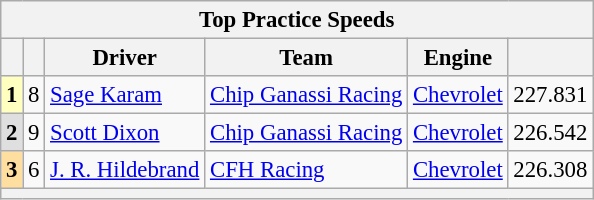<table class="wikitable" style="font-size:95%;">
<tr>
<th colspan=6>Top Practice Speeds</th>
</tr>
<tr>
<th></th>
<th></th>
<th>Driver</th>
<th>Team</th>
<th>Engine</th>
<th></th>
</tr>
<tr>
<td align=center style="background:#FFFFBF;"><strong>1</strong></td>
<td align=center>8</td>
<td> <a href='#'>Sage Karam</a></td>
<td><a href='#'>Chip Ganassi Racing</a></td>
<td><a href='#'>Chevrolet</a></td>
<td align=center>227.831</td>
</tr>
<tr>
<td align=center style="background:#DFDFDF;"><strong>2</strong></td>
<td align=center>9</td>
<td> <a href='#'>Scott Dixon</a></td>
<td><a href='#'>Chip Ganassi Racing</a></td>
<td><a href='#'>Chevrolet</a></td>
<td align=center>226.542</td>
</tr>
<tr>
<td align=center style="background:#FFDF9F;"><strong>3</strong></td>
<td align=center>6</td>
<td> <a href='#'>J. R. Hildebrand</a></td>
<td><a href='#'>CFH Racing</a></td>
<td><a href='#'>Chevrolet</a></td>
<td align=center>226.308</td>
</tr>
<tr>
<th colspan=6></th>
</tr>
</table>
